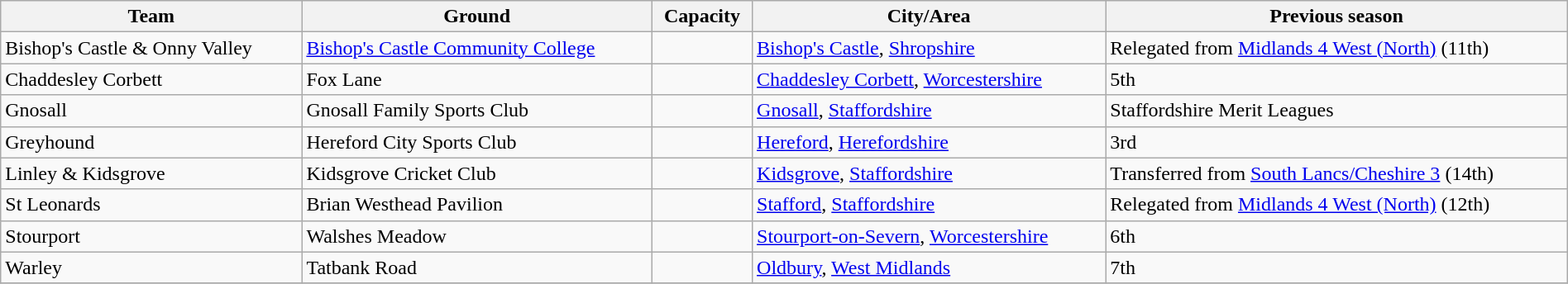<table class="wikitable sortable" width=100%>
<tr>
<th>Team</th>
<th>Ground</th>
<th>Capacity</th>
<th>City/Area</th>
<th>Previous season</th>
</tr>
<tr>
<td>Bishop's Castle & Onny Valley</td>
<td><a href='#'>Bishop's Castle Community College</a></td>
<td></td>
<td><a href='#'>Bishop's Castle</a>, <a href='#'>Shropshire</a></td>
<td>Relegated from <a href='#'>Midlands 4 West (North)</a> (11th)</td>
</tr>
<tr>
<td>Chaddesley Corbett</td>
<td>Fox Lane</td>
<td></td>
<td><a href='#'>Chaddesley Corbett</a>, <a href='#'>Worcestershire</a></td>
<td>5th</td>
</tr>
<tr>
<td>Gnosall</td>
<td>Gnosall Family Sports Club</td>
<td></td>
<td><a href='#'>Gnosall</a>, <a href='#'>Staffordshire</a></td>
<td>Staffordshire Merit Leagues</td>
</tr>
<tr>
<td>Greyhound</td>
<td>Hereford City Sports Club</td>
<td></td>
<td><a href='#'>Hereford</a>, <a href='#'>Herefordshire</a></td>
<td>3rd</td>
</tr>
<tr>
<td>Linley & Kidsgrove</td>
<td>Kidsgrove Cricket Club</td>
<td></td>
<td><a href='#'>Kidsgrove</a>, <a href='#'>Staffordshire</a></td>
<td>Transferred from <a href='#'>South Lancs/Cheshire 3</a> (14th)</td>
</tr>
<tr>
<td>St Leonards</td>
<td>Brian Westhead Pavilion</td>
<td></td>
<td><a href='#'>Stafford</a>, <a href='#'>Staffordshire</a></td>
<td>Relegated from <a href='#'>Midlands 4 West (North)</a> (12th)</td>
</tr>
<tr>
<td>Stourport</td>
<td>Walshes Meadow</td>
<td></td>
<td><a href='#'>Stourport-on-Severn</a>, <a href='#'>Worcestershire</a></td>
<td>6th</td>
</tr>
<tr>
<td>Warley</td>
<td>Tatbank Road</td>
<td></td>
<td><a href='#'>Oldbury</a>, <a href='#'>West Midlands</a></td>
<td>7th</td>
</tr>
<tr>
</tr>
</table>
